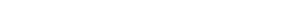<table style="width:22%; text-align:center;">
<tr style="color:white;">
<td style="background:"><strong>9</strong></td>
<td style="background:"><strong>3</strong></td>
<td style="background:"><strong>7</strong></td>
</tr>
</table>
